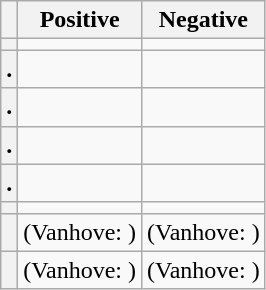<table class="wikitable">
<tr>
<th> </th>
<th>Positive</th>
<th>Negative</th>
</tr>
<tr>
<th></th>
<td></td>
<td></td>
</tr>
<tr>
<th>.</th>
<td></td>
<td></td>
</tr>
<tr>
<th>.</th>
<td></td>
<td></td>
</tr>
<tr>
<th>.</th>
<td></td>
<td></td>
</tr>
<tr>
<th>.</th>
<td></td>
<td></td>
</tr>
<tr>
<th></th>
<td></td>
<td></td>
</tr>
<tr>
<th></th>
<td> (Vanhove: )</td>
<td> (Vanhove: )</td>
</tr>
<tr>
<th></th>
<td> (Vanhove: )</td>
<td> (Vanhove: )</td>
</tr>
</table>
